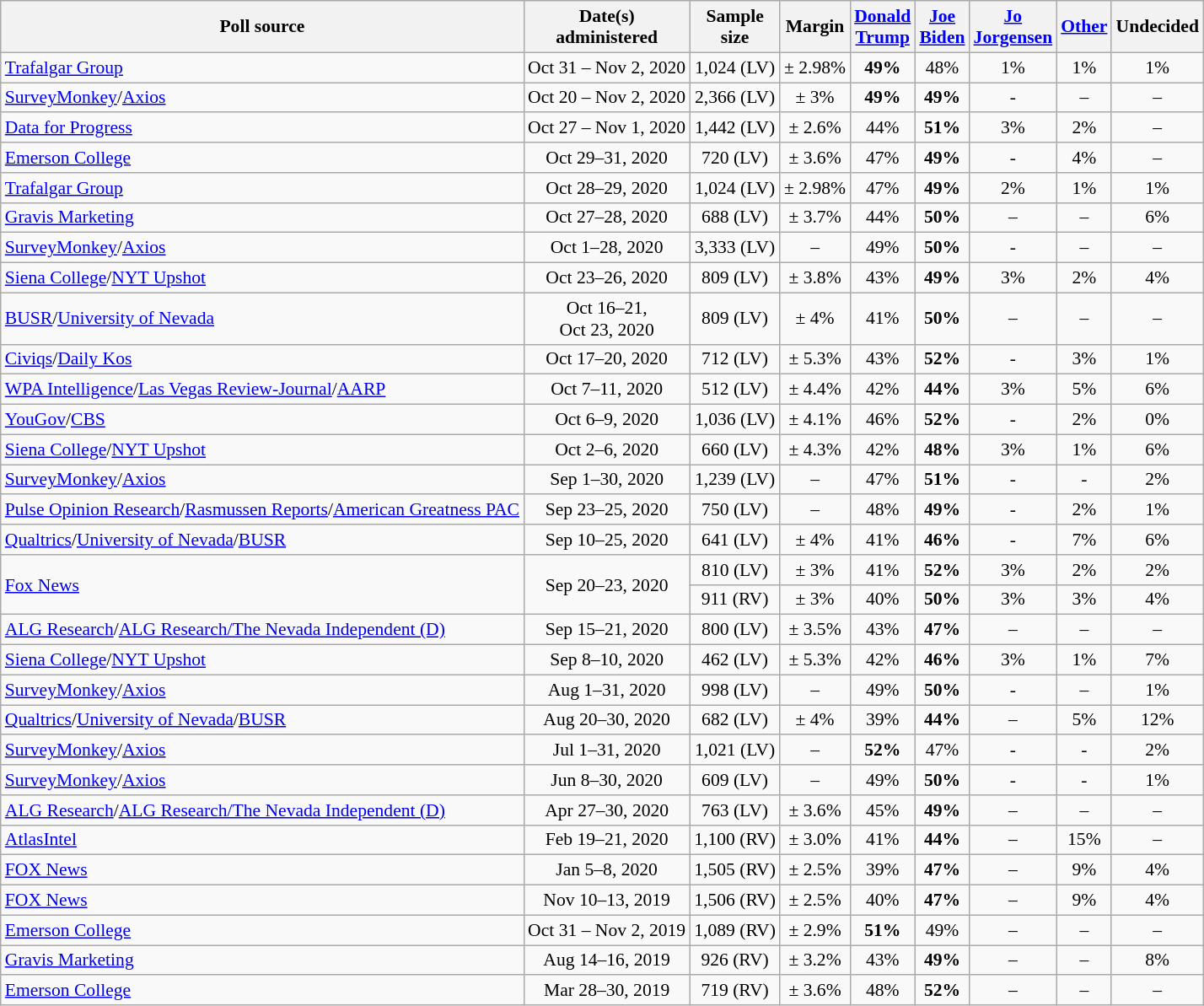<table class="wikitable sortable" style="font-size:90%;text-align:center;line-height:17px">
<tr>
<th>Poll source</th>
<th>Date(s)<br>administered</th>
<th>Sample<br>size</th>
<th>Margin<br></th>
<th class="unsortable"><a href='#'>Donald<br>Trump</a><br><small></small></th>
<th class="unsortable"><a href='#'>Joe<br>Biden</a><br><small></small></th>
<th class="unsortable"><a href='#'>Jo<br>Jorgensen</a><br><small></small></th>
<th class="unsortable"><a href='#'>Other</a></th>
<th class="unsortable">Undecided</th>
</tr>
<tr>
<td style="text-align:left;"><a href='#'>Trafalgar Group</a></td>
<td>Oct 31 – Nov 2, 2020</td>
<td>1,024 (LV)</td>
<td>± 2.98%</td>
<td><strong>49%</strong></td>
<td>48%</td>
<td>1%</td>
<td>1%</td>
<td>1%</td>
</tr>
<tr>
<td style="text-align:left;"><a href='#'>SurveyMonkey</a>/<a href='#'>Axios</a></td>
<td>Oct 20 – Nov 2, 2020</td>
<td>2,366 (LV)</td>
<td>± 3%</td>
<td><strong>49%</strong></td>
<td><strong>49%</strong></td>
<td>-</td>
<td>–</td>
<td>–</td>
</tr>
<tr>
<td style="text-align:left;"><a href='#'>Data for Progress</a></td>
<td>Oct 27 – Nov 1, 2020</td>
<td>1,442 (LV)</td>
<td>± 2.6%</td>
<td>44%</td>
<td><strong>51%</strong></td>
<td>3%</td>
<td>2%</td>
<td>–</td>
</tr>
<tr>
<td style="text-align:left;"><a href='#'>Emerson College</a></td>
<td>Oct 29–31, 2020</td>
<td>720 (LV)</td>
<td>± 3.6%</td>
<td>47%</td>
<td><strong>49%</strong></td>
<td>-</td>
<td>4%</td>
<td>–</td>
</tr>
<tr>
<td style="text-align:left;"><a href='#'>Trafalgar Group</a></td>
<td>Oct 28–29, 2020</td>
<td>1,024 (LV)</td>
<td>± 2.98%</td>
<td>47%</td>
<td><strong>49%</strong></td>
<td>2%</td>
<td>1%</td>
<td>1%</td>
</tr>
<tr>
<td style="text-align:left;"><a href='#'>Gravis Marketing</a></td>
<td>Oct 27–28, 2020</td>
<td>688 (LV)</td>
<td>± 3.7%</td>
<td>44%</td>
<td><strong>50%</strong></td>
<td>–</td>
<td>–</td>
<td>6%</td>
</tr>
<tr>
<td style="text-align:left;"><a href='#'>SurveyMonkey</a>/<a href='#'>Axios</a></td>
<td>Oct 1–28, 2020</td>
<td>3,333 (LV)</td>
<td>–</td>
<td>49%</td>
<td><strong>50%</strong></td>
<td>-</td>
<td>–</td>
<td>–</td>
</tr>
<tr>
<td style="text-align:left;"><a href='#'>Siena College</a>/<a href='#'>NYT Upshot</a></td>
<td>Oct 23–26, 2020</td>
<td>809 (LV)</td>
<td>± 3.8%</td>
<td>43%</td>
<td><strong>49%</strong></td>
<td>3%</td>
<td>2%</td>
<td>4%</td>
</tr>
<tr>
<td style="text-align:left;"><a href='#'>BUSR</a>/<a href='#'>University of Nevada</a></td>
<td>Oct 16–21,<br>Oct 23, 2020</td>
<td>809 (LV)</td>
<td>± 4%</td>
<td>41%</td>
<td><strong>50%</strong></td>
<td>–</td>
<td>–</td>
<td>–</td>
</tr>
<tr>
<td style="text-align:left;"><a href='#'>Civiqs</a>/<a href='#'>Daily Kos</a></td>
<td>Oct 17–20, 2020</td>
<td>712 (LV)</td>
<td>± 5.3%</td>
<td>43%</td>
<td><strong>52%</strong></td>
<td>-</td>
<td>3%</td>
<td>1%</td>
</tr>
<tr>
<td style="text-align:left;"><a href='#'>WPA Intelligence</a>/<a href='#'>Las Vegas Review-Journal</a>/<a href='#'>AARP</a></td>
<td>Oct 7–11, 2020</td>
<td>512 (LV)</td>
<td>± 4.4%</td>
<td>42%</td>
<td><strong>44%</strong></td>
<td>3%</td>
<td>5%</td>
<td>6%</td>
</tr>
<tr>
<td style="text-align:left;"><a href='#'>YouGov</a>/<a href='#'>CBS</a></td>
<td>Oct 6–9, 2020</td>
<td>1,036 (LV)</td>
<td>± 4.1%</td>
<td>46%</td>
<td><strong>52%</strong></td>
<td>-</td>
<td>2%</td>
<td>0%</td>
</tr>
<tr>
<td style="text-align:left;"><a href='#'>Siena College</a>/<a href='#'>NYT Upshot</a></td>
<td>Oct 2–6, 2020</td>
<td>660 (LV)</td>
<td>± 4.3%</td>
<td>42%</td>
<td><strong>48%</strong></td>
<td>3%</td>
<td>1%</td>
<td>6%</td>
</tr>
<tr>
<td style="text-align:left;"><a href='#'>SurveyMonkey</a>/<a href='#'>Axios</a></td>
<td>Sep 1–30, 2020</td>
<td>1,239 (LV)</td>
<td>–</td>
<td>47%</td>
<td><strong>51%</strong></td>
<td>-</td>
<td>-</td>
<td>2%</td>
</tr>
<tr>
<td style="text-align:left;"><a href='#'>Pulse Opinion Research</a>/<a href='#'>Rasmussen Reports</a>/<a href='#'>American Greatness PAC</a></td>
<td>Sep 23–25, 2020</td>
<td>750 (LV)</td>
<td>–</td>
<td>48%</td>
<td><strong>49%</strong></td>
<td>-</td>
<td>2%</td>
<td>1%</td>
</tr>
<tr>
<td style="text-align:left;"><a href='#'>Qualtrics</a>/<a href='#'>University of Nevada</a>/<a href='#'>BUSR</a></td>
<td>Sep 10–25, 2020</td>
<td>641 (LV)</td>
<td>± 4%</td>
<td>41%</td>
<td><strong>46%</strong></td>
<td>-</td>
<td>7%</td>
<td>6%</td>
</tr>
<tr>
<td rowspan=2 style="text-align:left;"><a href='#'>Fox News</a></td>
<td rowspan=2>Sep 20–23, 2020</td>
<td>810 (LV)</td>
<td>± 3%</td>
<td>41%</td>
<td><strong>52%</strong></td>
<td>3%</td>
<td>2%</td>
<td>2%</td>
</tr>
<tr>
<td>911 (RV)</td>
<td>± 3%</td>
<td>40%</td>
<td><strong>50%</strong></td>
<td>3%</td>
<td>3%</td>
<td>4%</td>
</tr>
<tr>
<td style="text-align:left;"><a href='#'>ALG Research</a>/<a href='#'>ALG Research/The Nevada Independent (D)</a></td>
<td>Sep 15–21, 2020</td>
<td>800 (LV)</td>
<td>± 3.5%</td>
<td>43%</td>
<td><strong>47%</strong></td>
<td>–</td>
<td>–</td>
<td>–</td>
</tr>
<tr>
<td style="text-align:left;"><a href='#'>Siena College</a>/<a href='#'>NYT Upshot</a></td>
<td>Sep 8–10, 2020</td>
<td>462 (LV)</td>
<td>± 5.3%</td>
<td>42%</td>
<td><strong>46%</strong></td>
<td>3%</td>
<td>1%</td>
<td>7%</td>
</tr>
<tr>
<td style="text-align:left;"><a href='#'>SurveyMonkey</a>/<a href='#'>Axios</a></td>
<td>Aug 1–31, 2020</td>
<td>998 (LV)</td>
<td>–</td>
<td>49%</td>
<td><strong>50%</strong></td>
<td>-</td>
<td>–</td>
<td>1%</td>
</tr>
<tr>
<td style="text-align:left;"><a href='#'>Qualtrics</a>/<a href='#'>University of Nevada</a>/<a href='#'>BUSR</a></td>
<td>Aug 20–30, 2020</td>
<td>682 (LV)</td>
<td>± 4%</td>
<td>39%</td>
<td><strong>44%</strong></td>
<td>–</td>
<td>5%</td>
<td>12%</td>
</tr>
<tr>
<td style="text-align:left;"><a href='#'>SurveyMonkey</a>/<a href='#'>Axios</a></td>
<td>Jul 1–31, 2020</td>
<td>1,021 (LV)</td>
<td>–</td>
<td><strong>52%</strong></td>
<td>47%</td>
<td>-</td>
<td>-</td>
<td>2%</td>
</tr>
<tr>
<td style="text-align:left;"><a href='#'>SurveyMonkey</a>/<a href='#'>Axios</a></td>
<td>Jun 8–30, 2020</td>
<td>609 (LV)</td>
<td>–</td>
<td>49%</td>
<td><strong>50%</strong></td>
<td>-</td>
<td>-</td>
<td>1%</td>
</tr>
<tr>
<td style="text-align:left;"><a href='#'>ALG Research</a>/<a href='#'>ALG Research/The Nevada Independent (D)</a></td>
<td>Apr 27–30, 2020</td>
<td>763 (LV)</td>
<td>± 3.6%</td>
<td>45%</td>
<td><strong>49%</strong></td>
<td>–</td>
<td>–</td>
<td>–</td>
</tr>
<tr>
<td style="text-align:left;"><a href='#'>AtlasIntel</a></td>
<td>Feb 19–21, 2020</td>
<td>1,100 (RV)</td>
<td>± 3.0%</td>
<td>41%</td>
<td><strong>44%</strong></td>
<td>–</td>
<td>15%</td>
<td>–</td>
</tr>
<tr>
<td style="text-align:left;"><a href='#'>FOX News</a></td>
<td>Jan 5–8, 2020</td>
<td>1,505 (RV)</td>
<td>± 2.5%</td>
<td>39%</td>
<td><strong>47%</strong></td>
<td>–</td>
<td>9%</td>
<td>4%</td>
</tr>
<tr>
<td style="text-align:left;"><a href='#'>FOX News</a></td>
<td>Nov 10–13, 2019</td>
<td>1,506 (RV)</td>
<td>± 2.5%</td>
<td>40%</td>
<td><strong>47%</strong></td>
<td>–</td>
<td>9%</td>
<td>4%</td>
</tr>
<tr>
<td style="text-align:left;"><a href='#'>Emerson College</a></td>
<td>Oct 31 – Nov 2, 2019</td>
<td>1,089 (RV)</td>
<td>± 2.9%</td>
<td><strong>51%</strong></td>
<td>49%</td>
<td>–</td>
<td>–</td>
<td>–</td>
</tr>
<tr>
<td style="text-align:left;"><a href='#'>Gravis Marketing</a></td>
<td>Aug 14–16, 2019</td>
<td>926 (RV)</td>
<td>± 3.2%</td>
<td>43%</td>
<td><strong>49%</strong></td>
<td>–</td>
<td>–</td>
<td>8%</td>
</tr>
<tr>
<td style="text-align:left;"><a href='#'>Emerson College</a></td>
<td>Mar 28–30, 2019</td>
<td>719 (RV)</td>
<td>± 3.6%</td>
<td>48%</td>
<td><strong>52%</strong></td>
<td>–</td>
<td>–</td>
<td>–</td>
</tr>
</table>
